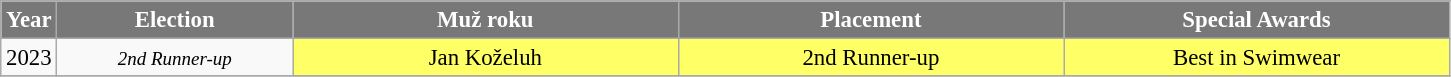<table class="wikitable sortable" style="font-size: 95%; text-align:center">
<tr>
<th width="30" style="background-color:#787878;color:#FFFFFF;">Year</th>
<th width="150" style="background-color:#787878;color:#FFFFFF;">Election</th>
<th width="250" style="background-color:#787878;color:#FFFFFF;">Muž roku</th>
<th width="250" style="background-color:#787878;color:#FFFFFF;">Placement</th>
<th width="250" style="background-color:#787878;color:#FFFFFF;">Special Awards</th>
</tr>
<tr>
<td>2023</td>
<td><small><em>2nd Runner-up</em></small></td>
<td style="background:#FFFF66;">Jan Koželuh</td>
<td style="background:#FFFF66;">2nd Runner-up</td>
<td style="background:#FFFF66;">Best in Swimwear</td>
</tr>
<tr>
</tr>
</table>
